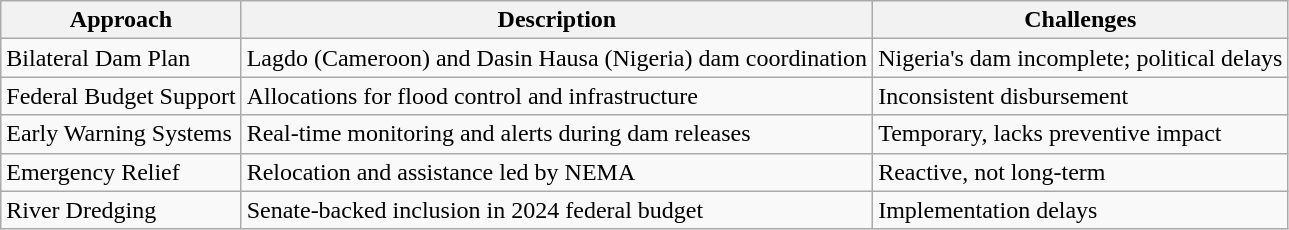<table class="wikitable mw-collapsible">
<tr>
<th>Approach</th>
<th>Description</th>
<th>Challenges</th>
</tr>
<tr>
<td>Bilateral Dam Plan</td>
<td>Lagdo (Cameroon) and Dasin Hausa (Nigeria) dam  coordination</td>
<td>Nigeria's dam incomplete; political delays</td>
</tr>
<tr>
<td>Federal Budget Support</td>
<td>Allocations for flood control and infrastructure</td>
<td>Inconsistent disbursement</td>
</tr>
<tr>
<td>Early Warning Systems</td>
<td>Real-time monitoring and alerts during dam releases</td>
<td>Temporary, lacks preventive impact</td>
</tr>
<tr>
<td>Emergency Relief</td>
<td>Relocation and assistance led by NEMA</td>
<td>Reactive, not long-term</td>
</tr>
<tr>
<td>River Dredging</td>
<td>Senate-backed inclusion in 2024 federal budget</td>
<td>Implementation delays</td>
</tr>
</table>
